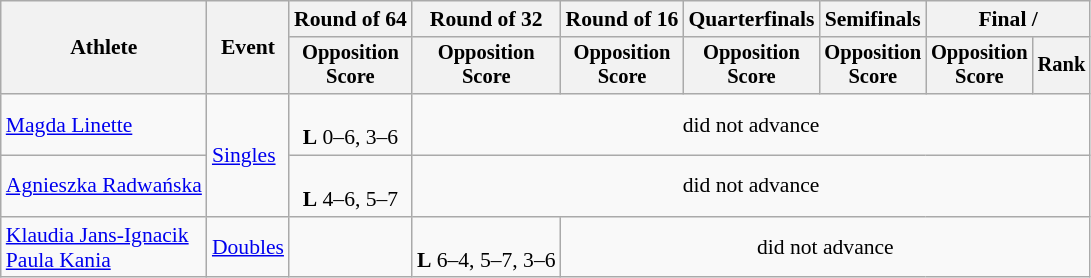<table class=wikitable style="font-size:90%">
<tr>
<th rowspan="2">Athlete</th>
<th rowspan="2">Event</th>
<th>Round of 64</th>
<th>Round of 32</th>
<th>Round of 16</th>
<th>Quarterfinals</th>
<th>Semifinals</th>
<th colspan=2>Final / </th>
</tr>
<tr style="font-size:95%">
<th>Opposition<br>Score</th>
<th>Opposition<br>Score</th>
<th>Opposition<br>Score</th>
<th>Opposition<br>Score</th>
<th>Opposition<br>Score</th>
<th>Opposition<br>Score</th>
<th>Rank</th>
</tr>
<tr align=center>
<td align=left><a href='#'>Magda Linette</a></td>
<td align=left rowspan=2><a href='#'>Singles</a></td>
<td><br><strong>L</strong> 0–6, 3–6</td>
<td colspan=6>did not advance</td>
</tr>
<tr align=center>
<td align=left><a href='#'>Agnieszka Radwańska</a></td>
<td><br><strong>L</strong> 4–6, 5–7</td>
<td colspan=6>did not advance</td>
</tr>
<tr align=center>
<td align=left><a href='#'>Klaudia Jans-Ignacik</a><br><a href='#'>Paula Kania</a></td>
<td align=left><a href='#'>Doubles</a></td>
<td></td>
<td><br><strong>L</strong> 6–4, 5–7, 3–6</td>
<td colspan=6>did not advance</td>
</tr>
</table>
